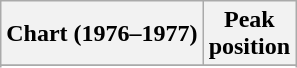<table class="wikitable sortable plainrowheaders">
<tr>
<th>Chart (1976–1977)</th>
<th>Peak<br>position</th>
</tr>
<tr>
</tr>
<tr>
</tr>
<tr>
</tr>
<tr>
</tr>
</table>
